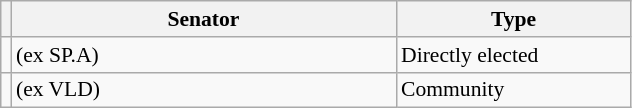<table class="sortable wikitable" style="text-align:left; font-size:90%">
<tr>
<th></th>
<th width="250">Senator</th>
<th width="150">Type</th>
</tr>
<tr>
<td></td>
<td> (ex SP.A)</td>
<td>Directly elected</td>
</tr>
<tr>
<td></td>
<td> (ex VLD)</td>
<td>Community</td>
</tr>
</table>
